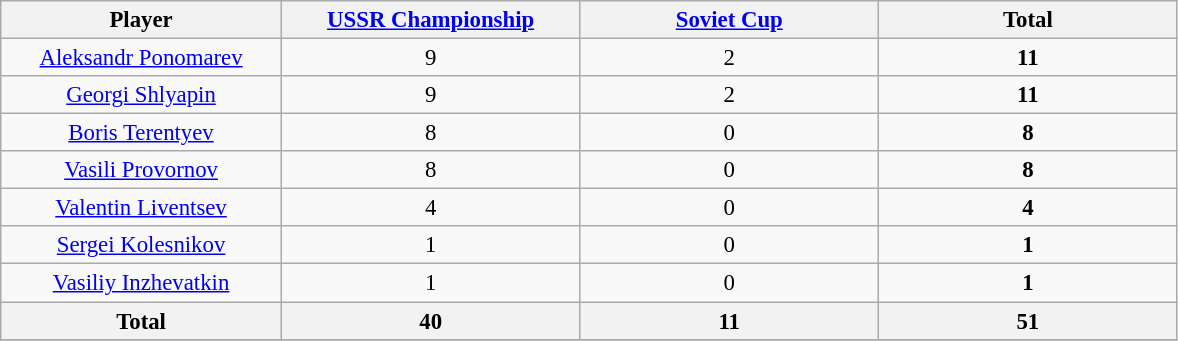<table class="wikitable sortable" style="text-align:center; font-size:95%">
<tr>
<th width=180px>Player</th>
<th width=192px><a href='#'>USSR Championship</a></th>
<th width=192px><a href='#'>Soviet Cup</a></th>
<th width=192px>Total</th>
</tr>
<tr>
<td><a href='#'>Aleksandr Ponomarev</a></td>
<td>9</td>
<td>2</td>
<td><strong>11</strong></td>
</tr>
<tr>
<td><a href='#'>Georgi Shlyapin</a></td>
<td>9</td>
<td>2</td>
<td><strong>11</strong></td>
</tr>
<tr>
<td><a href='#'>Boris Terentyev</a></td>
<td>8</td>
<td>0</td>
<td><strong>8</strong></td>
</tr>
<tr>
<td><a href='#'>Vasili Provornov</a></td>
<td>8</td>
<td>0</td>
<td><strong>8</strong></td>
</tr>
<tr>
<td><a href='#'>Valentin Liventsev</a></td>
<td>4</td>
<td>0</td>
<td><strong>4</strong></td>
</tr>
<tr>
<td><a href='#'>Sergei Kolesnikov</a></td>
<td>1</td>
<td>0</td>
<td><strong>1</strong></td>
</tr>
<tr>
<td><a href='#'>Vasiliy Inzhevatkin</a></td>
<td>1</td>
<td>0</td>
<td><strong>1</strong></td>
</tr>
<tr class="sortbottom">
<th>Total</th>
<th>40</th>
<th>11</th>
<th>51</th>
</tr>
<tr>
</tr>
</table>
